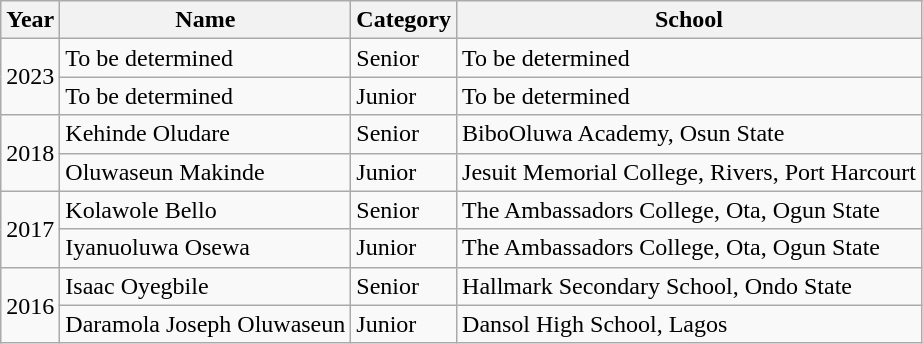<table class="wikitable">
<tr>
<th>Year</th>
<th>Name</th>
<th>Category</th>
<th>School</th>
</tr>
<tr>
<td rowspan="2">2023</td>
<td>To be determined</td>
<td>Senior</td>
<td>To be determined</td>
</tr>
<tr>
<td>To be determined</td>
<td>Junior</td>
<td>To be determined</td>
</tr>
<tr>
<td rowspan="2">2018</td>
<td>Kehinde Oludare</td>
<td>Senior</td>
<td>BiboOluwa Academy, Osun State</td>
</tr>
<tr>
<td>Oluwaseun Makinde</td>
<td>Junior</td>
<td>Jesuit Memorial College, Rivers, Port Harcourt</td>
</tr>
<tr>
<td rowspan="2">2017</td>
<td>Kolawole Bello</td>
<td>Senior</td>
<td>The Ambassadors College, Ota, Ogun State</td>
</tr>
<tr>
<td>Iyanuoluwa Osewa</td>
<td>Junior</td>
<td>The Ambassadors College, Ota, Ogun State</td>
</tr>
<tr>
<td rowspan="2">2016</td>
<td>Isaac Oyegbile</td>
<td>Senior</td>
<td>Hallmark Secondary School, Ondo State</td>
</tr>
<tr>
<td>Daramola Joseph Oluwaseun</td>
<td>Junior</td>
<td>Dansol High School, Lagos</td>
</tr>
</table>
